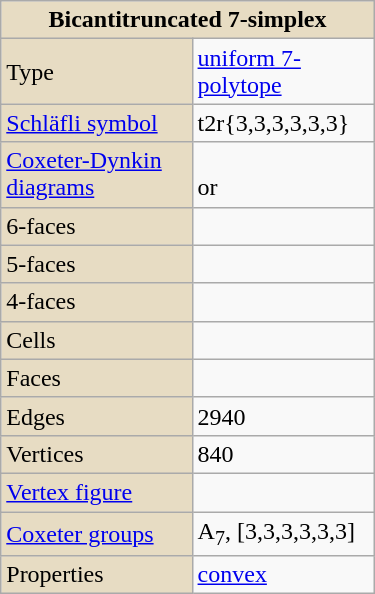<table class="wikitable" align="right" style="margin-left:10px" width="250">
<tr>
<th style="background:#e7dcc3;" colspan="2">Bicantitruncated 7-simplex</th>
</tr>
<tr>
<td style="background:#e7dcc3;">Type</td>
<td><a href='#'>uniform 7-polytope</a></td>
</tr>
<tr>
<td style="background:#e7dcc3;"><a href='#'>Schläfli symbol</a></td>
<td>t2r{3,3,3,3,3,3}<br></td>
</tr>
<tr>
<td style="background:#e7dcc3;"><a href='#'>Coxeter-Dynkin diagrams</a></td>
<td><br>or </td>
</tr>
<tr>
<td style="background:#e7dcc3;">6-faces</td>
<td></td>
</tr>
<tr>
<td style="background:#e7dcc3;">5-faces</td>
<td></td>
</tr>
<tr>
<td style="background:#e7dcc3;">4-faces</td>
<td></td>
</tr>
<tr>
<td style="background:#e7dcc3;">Cells</td>
<td></td>
</tr>
<tr>
<td style="background:#e7dcc3;">Faces</td>
<td></td>
</tr>
<tr>
<td style="background:#e7dcc3;">Edges</td>
<td>2940</td>
</tr>
<tr>
<td style="background:#e7dcc3;">Vertices</td>
<td>840</td>
</tr>
<tr>
<td style="background:#e7dcc3;"><a href='#'>Vertex figure</a></td>
<td></td>
</tr>
<tr>
<td style="background:#e7dcc3;"><a href='#'>Coxeter groups</a></td>
<td>A<sub>7</sub>, [3,3,3,3,3,3]</td>
</tr>
<tr>
<td style="background:#e7dcc3;">Properties</td>
<td><a href='#'>convex</a></td>
</tr>
</table>
